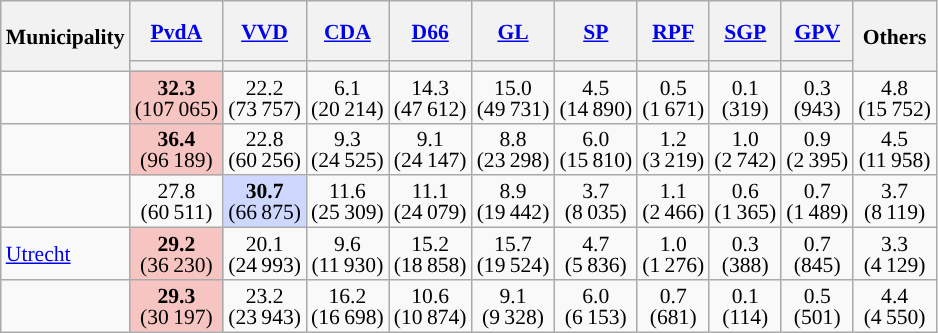<table class="wikitable sortable" style="text-align:center;font-size:90%;line-height:14px">
<tr style="height:40px;">
<th rowspan="2">Municipality</th>
<th style="width:40px;"><a href='#'>PvdA</a></th>
<th style="width:40px;"><a href='#'>VVD</a></th>
<th style="width:40px;"><a href='#'>CDA</a></th>
<th style="width:40px;"><a href='#'>D66</a></th>
<th style="width:40px;"><a href='#'>GL</a></th>
<th style="width:40px;"><a href='#'>SP</a></th>
<th style="width:40px;"><a href='#'>RPF</a></th>
<th style="width:40px;"><a href='#'>SGP</a></th>
<th style="width:40px;"><a href='#'>GPV</a></th>
<th style="width:40px;" rowspan="2">Others</th>
</tr>
<tr>
<th style="background:"></th>
<th style="background:"></th>
<th style="background:"></th>
<th style="background:"></th>
<th style="background:"></th>
<th style="background:"></th>
<th style="background:"></th>
<th style="background:"></th>
<th style="background:"></th>
</tr>
<tr>
<td align="left"></td>
<td style="background:#F6C5C1"><strong>32.3</strong><br><span>(107 065)</span></td>
<td>22.2<br><span>(73 757)</span></td>
<td>6.1<br><span>(20 214)</span></td>
<td>14.3<br><span>(47 612)</span></td>
<td>15.0<br><span>(49 731)</span></td>
<td>4.5<br><span>(14 890)</span></td>
<td>0.5<br><span>(1 671)</span></td>
<td>0.1<br><span>(319)</span></td>
<td>0.3<br><span>(943)</span></td>
<td>4.8<br><span>(15 752)</span></td>
</tr>
<tr>
<td align="left"></td>
<td style="background:#F6C5C1"><strong>36.4</strong><br><span>(96 189)</span></td>
<td>22.8<br><span>(60 256)</span></td>
<td>9.3<br><span>(24 525)</span></td>
<td>9.1<br><span>(24 147)</span></td>
<td>8.8<br><span>(23 298)</span></td>
<td>6.0<br><span>(15 810)</span></td>
<td>1.2<br><span>(3 219)</span></td>
<td>1.0<br><span>(2 742)</span></td>
<td>0.9<br><span>(2 395)</span></td>
<td>4.5<br><span>(11 958)</span></td>
</tr>
<tr>
<td align="left"></td>
<td>27.8<br><span>(60 511)</span></td>
<td style="background:#CED7FD"><strong>30.7</strong><br><span>(66 875)</span></td>
<td>11.6<br><span>(25 309)</span></td>
<td>11.1<br><span>(24 079)</span></td>
<td>8.9<br><span>(19 442)</span></td>
<td>3.7<br><span>(8 035)</span></td>
<td>1.1<br><span>(2 466)</span></td>
<td>0.6<br><span>(1 365)</span></td>
<td>0.7<br><span>(1 489)</span></td>
<td>3.7<br><span>(8 119)</span></td>
</tr>
<tr>
<td align="left"> <a href='#'>Utrecht</a></td>
<td style="background:#F6C5C1"><strong>29.2</strong><br><span>(36 230)</span></td>
<td>20.1<br><span>(24 993)</span></td>
<td>9.6<br><span>(11 930)</span></td>
<td>15.2<br><span>(18 858)</span></td>
<td>15.7<br><span>(19 524)</span></td>
<td>4.7<br><span>(5 836)</span></td>
<td>1.0<br><span>(1 276)</span></td>
<td>0.3<br><span>(388)</span></td>
<td>0.7<br><span>(845)</span></td>
<td>3.3<br><span>(4 129)</span></td>
</tr>
<tr>
<td align="left"></td>
<td style="background:#F6C5C1"><strong>29.3</strong><br><span>(30 197)</span></td>
<td>23.2<br><span>(23 943)</span></td>
<td>16.2<br><span>(16 698)</span></td>
<td>10.6<br><span>(10 874)</span></td>
<td>9.1<br><span>(9 328)</span></td>
<td>6.0<br><span>(6 153)</span></td>
<td>0.7<br><span>(681)</span></td>
<td>0.1<br><span>(114)</span></td>
<td>0.5<br><span>(501)</span></td>
<td>4.4<br><span>(4 550)</span></td>
</tr>
</table>
